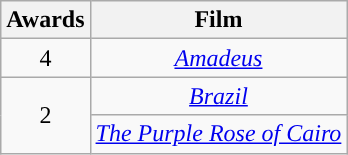<table class="wikitable" style="text-align:center;">
<tr>
<th style="background:">Awards</th>
<th style="background:">Film</th>
</tr>
<tr>
<td>4</td>
<td><em><a href='#'>Amadeus</a></em></td>
</tr>
<tr>
<td rowspan="2">2</td>
<td><em><a href='#'>Brazil</a></em></td>
</tr>
<tr>
<td><em><a href='#'>The Purple Rose of Cairo</a></em></td>
</tr>
</table>
